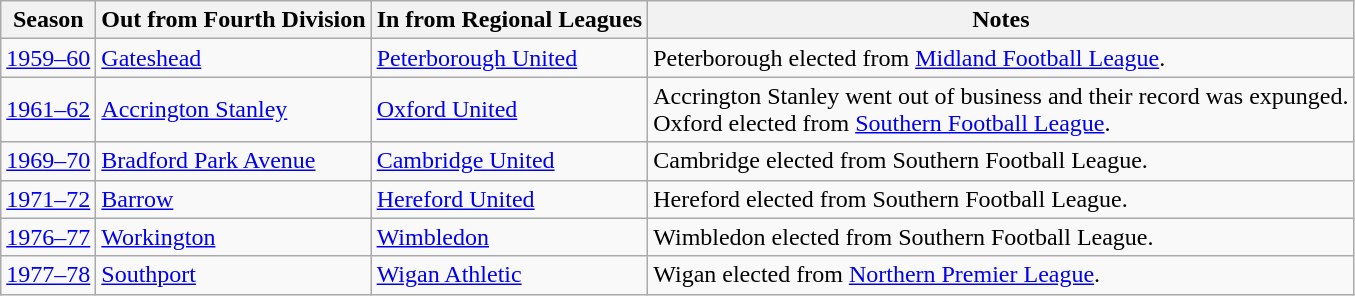<table class="wikitable">
<tr>
<th>Season</th>
<th>Out from Fourth Division</th>
<th>In from Regional Leagues</th>
<th>Notes</th>
</tr>
<tr>
<td><a href='#'>1959–60</a></td>
<td><a href='#'>Gateshead</a></td>
<td><a href='#'>Peterborough United</a></td>
<td>Peterborough elected from <a href='#'>Midland Football League</a>.</td>
</tr>
<tr>
<td><a href='#'>1961–62</a></td>
<td><a href='#'>Accrington Stanley</a></td>
<td><a href='#'>Oxford United</a></td>
<td>Accrington Stanley went out of business and their record was expunged.<br>Oxford elected from <a href='#'>Southern Football League</a>.</td>
</tr>
<tr>
<td><a href='#'>1969–70</a></td>
<td><a href='#'>Bradford Park Avenue</a></td>
<td><a href='#'>Cambridge United</a></td>
<td>Cambridge elected from Southern Football League.</td>
</tr>
<tr>
<td><a href='#'>1971–72</a></td>
<td><a href='#'>Barrow</a></td>
<td><a href='#'>Hereford United</a></td>
<td>Hereford elected from Southern Football League.</td>
</tr>
<tr>
<td><a href='#'>1976–77</a></td>
<td><a href='#'>Workington</a></td>
<td><a href='#'>Wimbledon</a></td>
<td>Wimbledon elected from Southern Football League.</td>
</tr>
<tr>
<td><a href='#'>1977–78</a></td>
<td><a href='#'>Southport</a></td>
<td><a href='#'>Wigan Athletic</a></td>
<td>Wigan elected from <a href='#'>Northern Premier League</a>.</td>
</tr>
</table>
